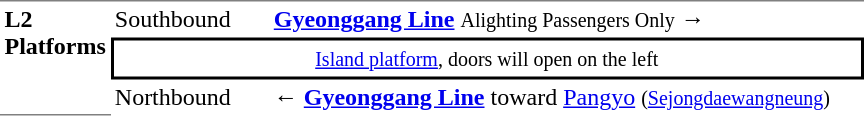<table table border=0 cellspacing=0 cellpadding=3>
<tr>
<td style="border-top:solid 1px gray;border-bottom:solid 1px gray;" width=50 rowspan=10 valign=top><strong>L2<br>Platforms</strong></td>
</tr>
<tr>
<td style="border-bottom:solid 0px gray;border-top:solid 1px gray;" width=100>Southbound</td>
<td style="border-bottom:solid 0px gray;border-top:solid 1px gray;" width=390> <a href='#'><span><strong>Gyeonggang Line</strong></span></a>  <small>Alighting Passengers Only</small> →</td>
</tr>
<tr>
<td style="border-top:solid 2px black;border-right:solid 2px black;border-left:solid 2px black;border-bottom:solid 2px black;text-align:center;" colspan=2><small><a href='#'>Island platform</a>, doors will open on the left</small></td>
</tr>
<tr>
<td>Northbound</td>
<td>← <a href='#'><span><strong>Gyeonggang Line</strong></span></a> toward <a href='#'>Pangyo</a> <small>(<a href='#'>Sejongdaewangneung</a>)</small></td>
</tr>
</table>
